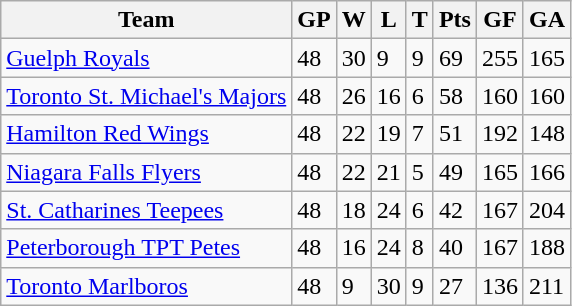<table class="wikitable">
<tr>
<th>Team</th>
<th>GP</th>
<th>W</th>
<th>L</th>
<th>T</th>
<th>Pts</th>
<th>GF</th>
<th>GA</th>
</tr>
<tr>
<td><a href='#'>Guelph Royals</a></td>
<td>48</td>
<td>30</td>
<td>9</td>
<td>9</td>
<td>69</td>
<td>255</td>
<td>165</td>
</tr>
<tr>
<td><a href='#'>Toronto St. Michael's Majors</a></td>
<td>48</td>
<td>26</td>
<td>16</td>
<td>6</td>
<td>58</td>
<td>160</td>
<td>160</td>
</tr>
<tr>
<td><a href='#'>Hamilton Red Wings</a></td>
<td>48</td>
<td>22</td>
<td>19</td>
<td>7</td>
<td>51</td>
<td>192</td>
<td>148</td>
</tr>
<tr>
<td><a href='#'>Niagara Falls Flyers</a></td>
<td>48</td>
<td>22</td>
<td>21</td>
<td>5</td>
<td>49</td>
<td>165</td>
<td>166</td>
</tr>
<tr>
<td><a href='#'>St. Catharines Teepees</a></td>
<td>48</td>
<td>18</td>
<td>24</td>
<td>6</td>
<td>42</td>
<td>167</td>
<td>204</td>
</tr>
<tr>
<td><a href='#'>Peterborough TPT Petes</a></td>
<td>48</td>
<td>16</td>
<td>24</td>
<td>8</td>
<td>40</td>
<td>167</td>
<td>188</td>
</tr>
<tr>
<td><a href='#'>Toronto Marlboros</a></td>
<td>48</td>
<td>9</td>
<td>30</td>
<td>9</td>
<td>27</td>
<td>136</td>
<td>211</td>
</tr>
</table>
